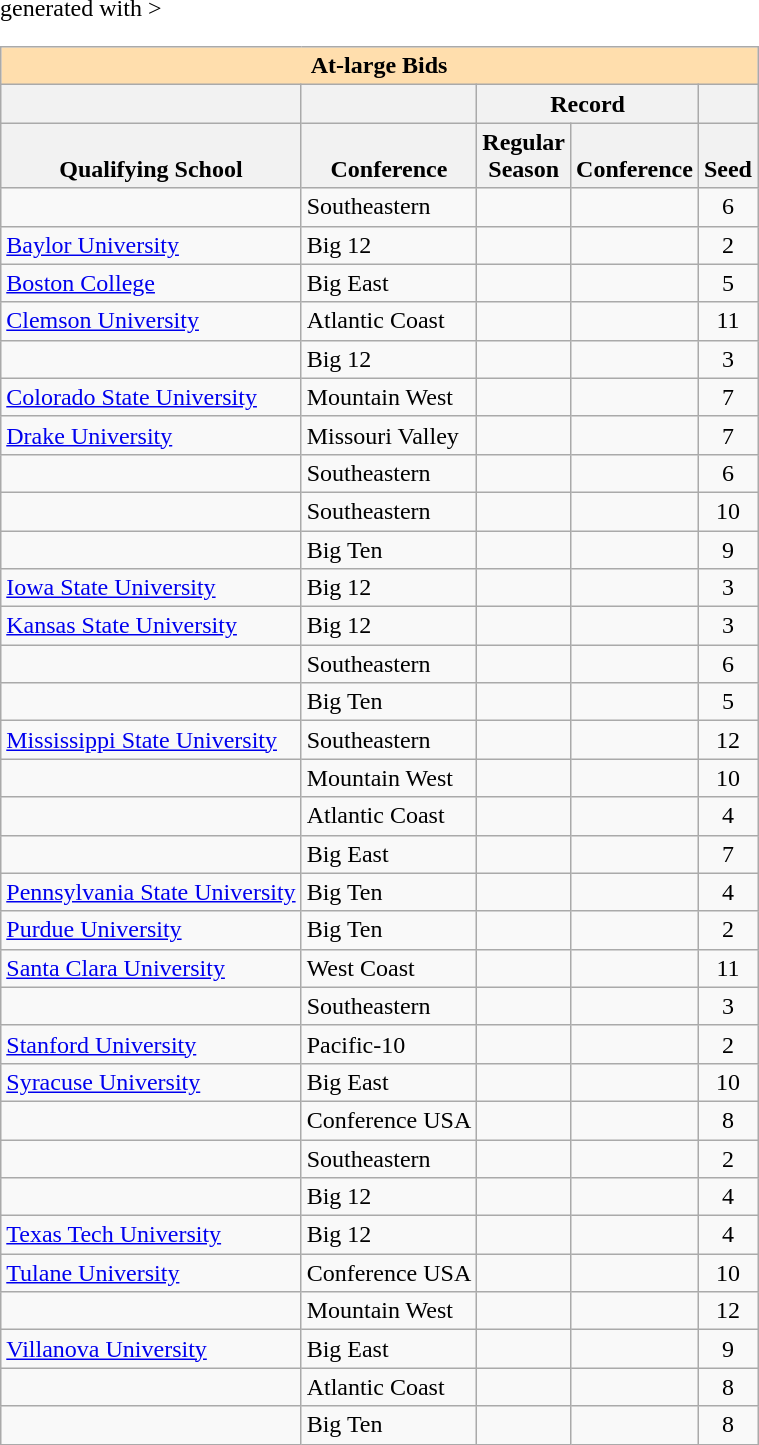<table class="wikitable sortable" <hiddentext>generated with   >
<tr>
<th style="background-color:#FFdead;font-weight:bold"   align="center" valign="bottom"  width="171" colspan="5" height="13">At-large Bids</th>
</tr>
<tr>
<th height="13"    valign="bottom"> </th>
<th valign="bottom"> </th>
<th style="font-weight:bold"   colspan="2" align="center"  valign="bottom">Record</th>
<th valign="bottom"> </th>
</tr>
<tr style="font-weight:bold"   valign="bottom">
<th height="13">Qualifying School</th>
<th>Conference</th>
<th>Regular<br> Season</th>
<th>Conference</th>
<th>Seed</th>
</tr>
<tr>
<td height="13"  valign="bottom"></td>
<td valign="bottom">Southeastern</td>
<td align="center"  valign="bottom"></td>
<td align="center"  valign="bottom"></td>
<td align="center"  valign="bottom">6</td>
</tr>
<tr>
<td height="13"  valign="bottom"><a href='#'>Baylor University</a></td>
<td valign="bottom">Big 12</td>
<td align="center"  valign="bottom"></td>
<td align="center"  valign="bottom"></td>
<td align="center"  valign="bottom">2</td>
</tr>
<tr>
<td height="13"  valign="bottom"><a href='#'>Boston College</a></td>
<td valign="bottom">Big East</td>
<td align="center"  valign="bottom"></td>
<td align="center"  valign="bottom"></td>
<td align="center"  valign="bottom">5</td>
</tr>
<tr>
<td height="13"  valign="bottom"><a href='#'>Clemson University</a></td>
<td valign="bottom">Atlantic Coast</td>
<td align="center"  valign="bottom"></td>
<td align="center"  valign="bottom"></td>
<td align="center"  valign="bottom">11</td>
</tr>
<tr>
<td height="13"  valign="bottom"></td>
<td valign="bottom">Big 12</td>
<td align="center"  valign="bottom"></td>
<td align="center"  valign="bottom"></td>
<td align="center"  valign="bottom">3</td>
</tr>
<tr>
<td height="13"  valign="bottom"><a href='#'>Colorado State University</a></td>
<td valign="bottom">Mountain West</td>
<td align="center"  valign="bottom"></td>
<td align="center"  valign="bottom"></td>
<td align="center"  valign="bottom">7</td>
</tr>
<tr>
<td height="13"  valign="bottom"><a href='#'>Drake University</a></td>
<td valign="bottom">Missouri Valley</td>
<td align="center"  valign="bottom"></td>
<td align="center"  valign="bottom"></td>
<td align="center"  valign="bottom">7</td>
</tr>
<tr>
<td height="13"  valign="bottom"></td>
<td valign="bottom">Southeastern</td>
<td align="center"  valign="bottom"></td>
<td align="center"  valign="bottom"></td>
<td align="center"  valign="bottom">6</td>
</tr>
<tr>
<td height="13"  valign="bottom"></td>
<td valign="bottom">Southeastern</td>
<td align="center"  valign="bottom"></td>
<td align="center"  valign="bottom"></td>
<td align="center"  valign="bottom">10</td>
</tr>
<tr>
<td height="13"  valign="bottom"></td>
<td valign="bottom">Big Ten</td>
<td align="center"  valign="bottom"></td>
<td align="center"  valign="bottom"></td>
<td align="center"  valign="bottom">9</td>
</tr>
<tr>
<td height="13"  valign="bottom"><a href='#'>Iowa State University</a></td>
<td valign="bottom">Big 12</td>
<td align="center"  valign="bottom"></td>
<td align="center"  valign="bottom"></td>
<td align="center"  valign="bottom">3</td>
</tr>
<tr>
<td height="13"  valign="bottom"><a href='#'>Kansas State University</a></td>
<td valign="bottom">Big 12</td>
<td align="center"  valign="bottom"></td>
<td align="center"  valign="bottom"></td>
<td align="center"  valign="bottom">3</td>
</tr>
<tr>
<td height="13"  valign="bottom"></td>
<td valign="bottom">Southeastern</td>
<td align="center"  valign="bottom"></td>
<td align="center"  valign="bottom"></td>
<td align="center"  valign="bottom">6</td>
</tr>
<tr>
<td height="13"  valign="bottom"></td>
<td valign="bottom">Big Ten</td>
<td align="center"  valign="bottom"></td>
<td align="center"  valign="bottom"></td>
<td align="center"  valign="bottom">5</td>
</tr>
<tr>
<td height="13"  valign="bottom"><a href='#'>Mississippi State University</a></td>
<td valign="bottom">Southeastern</td>
<td align="center"  valign="bottom"></td>
<td align="center"  valign="bottom"></td>
<td align="center"  valign="bottom">12</td>
</tr>
<tr>
<td height="13"  valign="bottom"></td>
<td valign="bottom">Mountain West</td>
<td align="center"  valign="bottom"></td>
<td align="center"  valign="bottom"></td>
<td align="center"  valign="bottom">10</td>
</tr>
<tr>
<td height="13"  valign="bottom"></td>
<td valign="bottom">Atlantic Coast</td>
<td align="center"  valign="bottom"></td>
<td align="center"  valign="bottom"></td>
<td align="center"  valign="bottom">4</td>
</tr>
<tr>
<td height="13"  valign="bottom"></td>
<td valign="bottom">Big East</td>
<td align="center"  valign="bottom"></td>
<td align="center"  valign="bottom"></td>
<td align="center"  valign="bottom">7</td>
</tr>
<tr>
<td height="13"  valign="bottom"><a href='#'>Pennsylvania State University</a></td>
<td valign="bottom">Big Ten</td>
<td align="center"  valign="bottom"></td>
<td align="center"  valign="bottom"></td>
<td align="center"  valign="bottom">4</td>
</tr>
<tr>
<td height="13"  valign="bottom"><a href='#'>Purdue University</a></td>
<td valign="bottom">Big Ten</td>
<td align="center"  valign="bottom"></td>
<td align="center"  valign="bottom"></td>
<td align="center"  valign="bottom">2</td>
</tr>
<tr>
<td height="13"  valign="bottom"><a href='#'>Santa Clara University</a></td>
<td valign="bottom">West Coast</td>
<td align="center"  valign="bottom"></td>
<td align="center"  valign="bottom"></td>
<td align="center"  valign="bottom">11</td>
</tr>
<tr>
<td height="13"  valign="bottom"></td>
<td valign="bottom">Southeastern</td>
<td align="center"  valign="bottom"></td>
<td align="center"  valign="bottom"></td>
<td align="center"  valign="bottom">3</td>
</tr>
<tr>
<td height="13"  valign="bottom"><a href='#'>Stanford University</a></td>
<td valign="bottom">Pacific-10</td>
<td align="center"  valign="bottom"></td>
<td align="center"  valign="bottom"></td>
<td align="center"  valign="bottom">2</td>
</tr>
<tr>
<td height="13"  valign="bottom"><a href='#'>Syracuse University</a></td>
<td valign="bottom">Big East</td>
<td align="center"  valign="bottom"></td>
<td align="center"  valign="bottom"></td>
<td align="center"  valign="bottom">10</td>
</tr>
<tr>
<td height="13"  valign="bottom"></td>
<td valign="bottom">Conference USA</td>
<td align="center"  valign="bottom"></td>
<td align="center"  valign="bottom"></td>
<td align="center"  valign="bottom">8</td>
</tr>
<tr>
<td height="13"  valign="bottom"></td>
<td valign="bottom">Southeastern</td>
<td align="center"  valign="bottom"></td>
<td align="center"  valign="bottom"></td>
<td align="center"  valign="bottom">2</td>
</tr>
<tr>
<td height="13"  valign="bottom"></td>
<td valign="bottom">Big 12</td>
<td align="center"  valign="bottom"></td>
<td align="center"  valign="bottom"></td>
<td align="center"  valign="bottom">4</td>
</tr>
<tr>
<td height="13"  valign="bottom"><a href='#'>Texas Tech University</a></td>
<td valign="bottom">Big 12</td>
<td align="center"  valign="bottom"></td>
<td align="center"  valign="bottom"></td>
<td align="center"  valign="bottom">4</td>
</tr>
<tr>
<td height="13"  valign="bottom"><a href='#'>Tulane University</a></td>
<td valign="bottom">Conference USA</td>
<td align="center"  valign="bottom"></td>
<td align="center"  valign="bottom"></td>
<td align="center"  valign="bottom">10</td>
</tr>
<tr>
<td height="13"  valign="bottom"></td>
<td valign="bottom">Mountain West</td>
<td align="center"  valign="bottom"></td>
<td align="center"  valign="bottom"></td>
<td align="center"  valign="bottom">12</td>
</tr>
<tr>
<td height="13"  valign="bottom"><a href='#'>Villanova University</a></td>
<td valign="bottom">Big East</td>
<td align="center"  valign="bottom"></td>
<td align="center"  valign="bottom"></td>
<td align="center"  valign="bottom">9</td>
</tr>
<tr>
<td height="13"  valign="bottom"></td>
<td valign="bottom">Atlantic Coast</td>
<td align="center"  valign="bottom"></td>
<td align="center"  valign="bottom"></td>
<td align="center"  valign="bottom">8</td>
</tr>
<tr>
<td height="13"  valign="bottom"></td>
<td valign="bottom">Big Ten</td>
<td align="center"  valign="bottom"></td>
<td align="center"  valign="bottom"></td>
<td align="center"  valign="bottom">8</td>
</tr>
</table>
